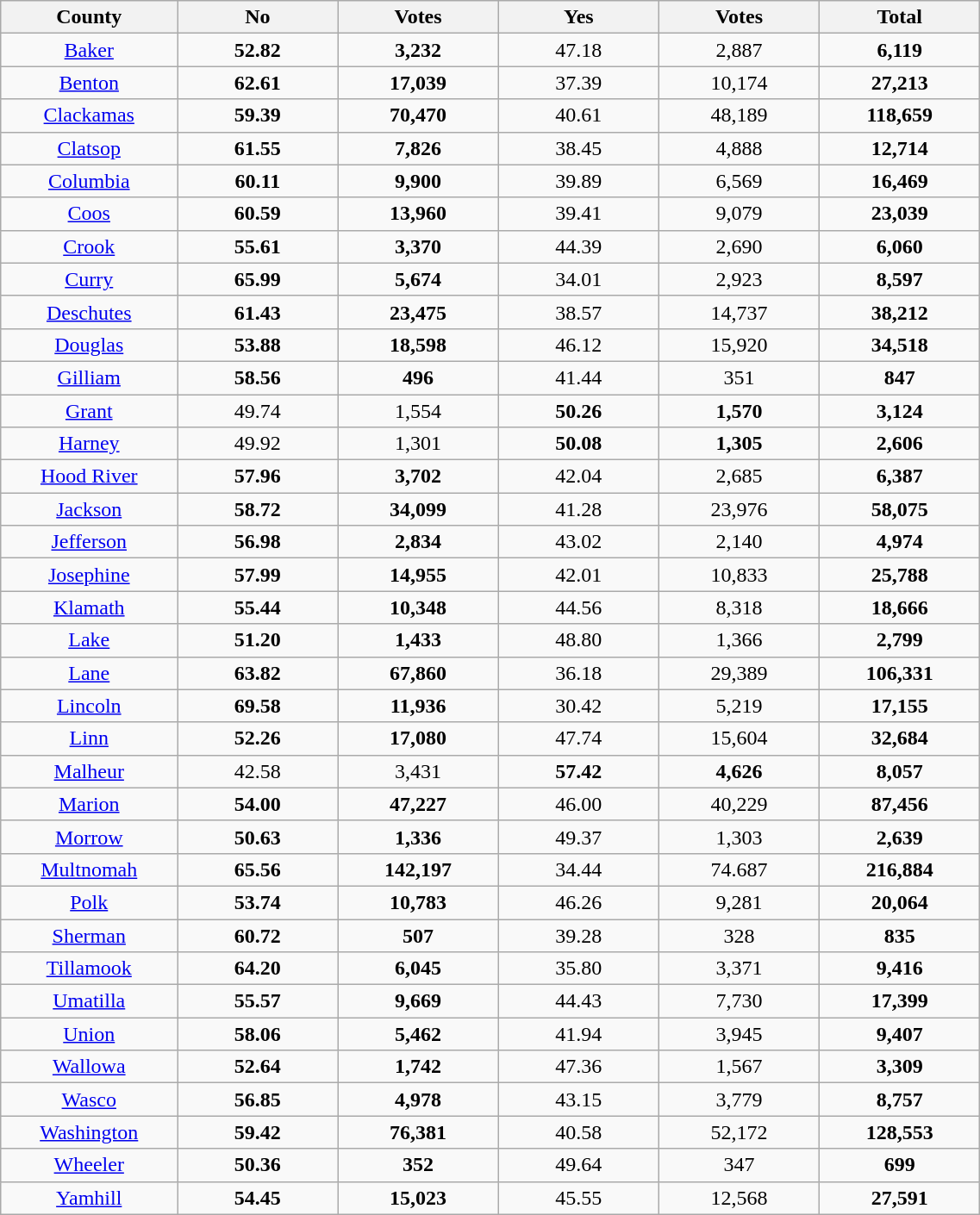<table width="60%" class="wikitable sortable">
<tr>
<th width="11%">County</th>
<th width="10%">No</th>
<th width="10%">Votes</th>
<th width="10%">Yes</th>
<th width="10%">Votes</th>
<th width="10%">Total</th>
</tr>
<tr>
<td align="center"><a href='#'>Baker</a></td>
<td align="center"><strong>52.82</strong></td>
<td align="center"><strong>3,232</strong></td>
<td align="center">47.18</td>
<td align="center">2,887</td>
<td align="center"><strong>6,119</strong></td>
</tr>
<tr>
<td align="center"><a href='#'>Benton</a></td>
<td align="center"><strong>62.61</strong></td>
<td align="center"><strong>17,039</strong></td>
<td align="center">37.39</td>
<td align="center">10,174</td>
<td align="center"><strong>27,213</strong></td>
</tr>
<tr>
<td align="center"><a href='#'>Clackamas</a></td>
<td align="center"><strong>59.39</strong></td>
<td align="center"><strong>70,470</strong></td>
<td align="center">40.61</td>
<td align="center">48,189</td>
<td align="center"><strong>118,659</strong></td>
</tr>
<tr>
<td align="center"><a href='#'>Clatsop</a></td>
<td align="center"><strong>61.55</strong></td>
<td align="center"><strong>7,826</strong></td>
<td align="center">38.45</td>
<td align="center">4,888</td>
<td align="center"><strong>12,714</strong></td>
</tr>
<tr>
<td align="center"><a href='#'>Columbia</a></td>
<td align="center"><strong>60.11</strong></td>
<td align="center"><strong>9,900</strong></td>
<td align="center">39.89</td>
<td align="center">6,569</td>
<td align="center"><strong>16,469</strong></td>
</tr>
<tr>
<td align="center"><a href='#'>Coos</a></td>
<td align="center"><strong>60.59</strong></td>
<td align="center"><strong>13,960</strong></td>
<td align="center">39.41</td>
<td align="center">9,079</td>
<td align="center"><strong>23,039</strong></td>
</tr>
<tr>
<td align="center"><a href='#'>Crook</a></td>
<td align="center"><strong>55.61</strong></td>
<td align="center"><strong>3,370</strong></td>
<td align="center">44.39</td>
<td align="center">2,690</td>
<td align="center"><strong>6,060</strong></td>
</tr>
<tr>
<td align="center"><a href='#'>Curry</a></td>
<td align="center"><strong>65.99</strong></td>
<td align="center"><strong>5,674</strong></td>
<td align="center">34.01</td>
<td align="center">2,923</td>
<td align="center"><strong>8,597</strong></td>
</tr>
<tr>
<td align="center"><a href='#'>Deschutes</a></td>
<td align="center"><strong>61.43</strong></td>
<td align="center"><strong>23,475</strong></td>
<td align="center">38.57</td>
<td align="center">14,737</td>
<td align="center"><strong>38,212</strong></td>
</tr>
<tr>
<td align="center"><a href='#'>Douglas</a></td>
<td align="center"><strong>53.88</strong></td>
<td align="center"><strong>18,598</strong></td>
<td align="center">46.12</td>
<td align="center">15,920</td>
<td align="center"><strong>34,518</strong></td>
</tr>
<tr>
<td align="center"><a href='#'>Gilliam</a></td>
<td align="center"><strong>58.56</strong></td>
<td align="center"><strong>496</strong></td>
<td align="center">41.44</td>
<td align="center">351</td>
<td align="center"><strong>847</strong></td>
</tr>
<tr>
<td align="center"><a href='#'>Grant</a></td>
<td align="center">49.74</td>
<td align="center">1,554</td>
<td align="center"><strong>50.26</strong></td>
<td align="center"><strong>1,570</strong></td>
<td align="center"><strong>3,124</strong></td>
</tr>
<tr>
<td align="center"><a href='#'>Harney</a></td>
<td align="center">49.92</td>
<td align="center">1,301</td>
<td align="center"><strong>50.08</strong></td>
<td align="center"><strong>1,305</strong></td>
<td align="center"><strong>2,606</strong></td>
</tr>
<tr>
<td align="center"><a href='#'>Hood River</a></td>
<td align="center"><strong>57.96</strong></td>
<td align="center"><strong>3,702</strong></td>
<td align="center">42.04</td>
<td align="center">2,685</td>
<td align="center"><strong>6,387</strong></td>
</tr>
<tr>
<td align="center"><a href='#'>Jackson</a></td>
<td align="center"><strong>58.72</strong></td>
<td align="center"><strong>34,099</strong></td>
<td align="center">41.28</td>
<td align="center">23,976</td>
<td align="center"><strong>58,075</strong></td>
</tr>
<tr>
<td align="center"><a href='#'>Jefferson</a></td>
<td align="center"><strong>56.98</strong></td>
<td align="center"><strong>2,834</strong></td>
<td align="center">43.02</td>
<td align="center">2,140</td>
<td align="center"><strong>4,974</strong></td>
</tr>
<tr>
<td align="center"><a href='#'>Josephine</a></td>
<td align="center"><strong>57.99</strong></td>
<td align="center"><strong>14,955</strong></td>
<td align="center">42.01</td>
<td align="center">10,833</td>
<td align="center"><strong>25,788</strong></td>
</tr>
<tr>
<td align="center"><a href='#'>Klamath</a></td>
<td align="center"><strong>55.44</strong></td>
<td align="center"><strong>10,348</strong></td>
<td align="center">44.56</td>
<td align="center">8,318</td>
<td align="center"><strong>18,666</strong></td>
</tr>
<tr>
<td align="center"><a href='#'>Lake</a></td>
<td align="center"><strong>51.20</strong></td>
<td align="center"><strong>1,433</strong></td>
<td align="center">48.80</td>
<td align="center">1,366</td>
<td align="center"><strong>2,799</strong></td>
</tr>
<tr>
<td align="center"><a href='#'>Lane</a></td>
<td align="center"><strong>63.82</strong></td>
<td align="center"><strong>67,860</strong></td>
<td align="center">36.18</td>
<td align="center">29,389</td>
<td align="center"><strong>106,331</strong></td>
</tr>
<tr>
<td align="center"><a href='#'>Lincoln</a></td>
<td align="center"><strong>69.58</strong></td>
<td align="center"><strong>11,936</strong></td>
<td align="center">30.42</td>
<td align="center">5,219</td>
<td align="center"><strong>17,155</strong></td>
</tr>
<tr>
<td align="center"><a href='#'>Linn</a></td>
<td align="center"><strong>52.26</strong></td>
<td align="center"><strong>17,080</strong></td>
<td align="center">47.74</td>
<td align="center">15,604</td>
<td align="center"><strong>32,684</strong></td>
</tr>
<tr>
<td align="center"><a href='#'>Malheur</a></td>
<td align="center">42.58</td>
<td align="center">3,431</td>
<td align="center"><strong>57.42</strong></td>
<td align="center"><strong>4,626</strong></td>
<td align="center"><strong>8,057</strong></td>
</tr>
<tr>
<td align="center"><a href='#'>Marion</a></td>
<td align="center"><strong>54.00</strong></td>
<td align="center"><strong>47,227</strong></td>
<td align="center">46.00</td>
<td align="center">40,229</td>
<td align="center"><strong>87,456</strong></td>
</tr>
<tr>
<td align="center"><a href='#'>Morrow</a></td>
<td align="center"><strong>50.63</strong></td>
<td align="center"><strong>1,336</strong></td>
<td align="center">49.37</td>
<td align="center">1,303</td>
<td align="center"><strong>2,639</strong></td>
</tr>
<tr>
<td align="center"><a href='#'>Multnomah</a></td>
<td align="center"><strong>65.56</strong></td>
<td align="center"><strong>142,197</strong></td>
<td align="center">34.44</td>
<td align="center">74.687</td>
<td align="center"><strong>216,884</strong></td>
</tr>
<tr>
<td align="center"><a href='#'>Polk</a></td>
<td align="center"><strong>53.74</strong></td>
<td align="center"><strong>10,783</strong></td>
<td align="center">46.26</td>
<td align="center">9,281</td>
<td align="center"><strong>20,064</strong></td>
</tr>
<tr>
<td align="center"><a href='#'>Sherman</a></td>
<td align="center"><strong>60.72</strong></td>
<td align="center"><strong>507</strong></td>
<td align="center">39.28</td>
<td align="center">328</td>
<td align="center"><strong>835</strong></td>
</tr>
<tr>
<td align="center"><a href='#'>Tillamook</a></td>
<td align="center"><strong>64.20</strong></td>
<td align="center"><strong>6,045</strong></td>
<td align="center">35.80</td>
<td align="center">3,371</td>
<td align="center"><strong>9,416</strong></td>
</tr>
<tr>
<td align="center"><a href='#'>Umatilla</a></td>
<td align="center"><strong>55.57</strong></td>
<td align="center"><strong>9,669</strong></td>
<td align="center">44.43</td>
<td align="center">7,730</td>
<td align="center"><strong>17,399</strong></td>
</tr>
<tr>
<td align="center"><a href='#'>Union</a></td>
<td align="center"><strong>58.06</strong></td>
<td align="center"><strong>5,462</strong></td>
<td align="center">41.94</td>
<td align="center">3,945</td>
<td align="center"><strong>9,407</strong></td>
</tr>
<tr>
<td align="center"><a href='#'>Wallowa</a></td>
<td align="center"><strong>52.64</strong></td>
<td align="center"><strong>1,742</strong></td>
<td align="center">47.36</td>
<td align="center">1,567</td>
<td align="center"><strong>3,309</strong></td>
</tr>
<tr>
<td align="center"><a href='#'>Wasco</a></td>
<td align="center"><strong>56.85</strong></td>
<td align="center"><strong>4,978</strong></td>
<td align="center">43.15</td>
<td align="center">3,779</td>
<td align="center"><strong>8,757</strong></td>
</tr>
<tr>
<td align="center"><a href='#'>Washington</a></td>
<td align="center"><strong>59.42</strong></td>
<td align="center"><strong>76,381</strong></td>
<td align="center">40.58</td>
<td align="center">52,172</td>
<td align="center"><strong>128,553</strong></td>
</tr>
<tr>
<td align="center"><a href='#'>Wheeler</a></td>
<td align="center"><strong>50.36</strong></td>
<td align="center"><strong>352</strong></td>
<td align="center">49.64</td>
<td align="center">347</td>
<td align="center"><strong>699</strong></td>
</tr>
<tr>
<td align="center"><a href='#'>Yamhill</a></td>
<td align="center"><strong>54.45</strong></td>
<td align="center"><strong>15,023</strong></td>
<td align="center">45.55</td>
<td align="center">12,568</td>
<td align="center"><strong>27,591</strong></td>
</tr>
</table>
